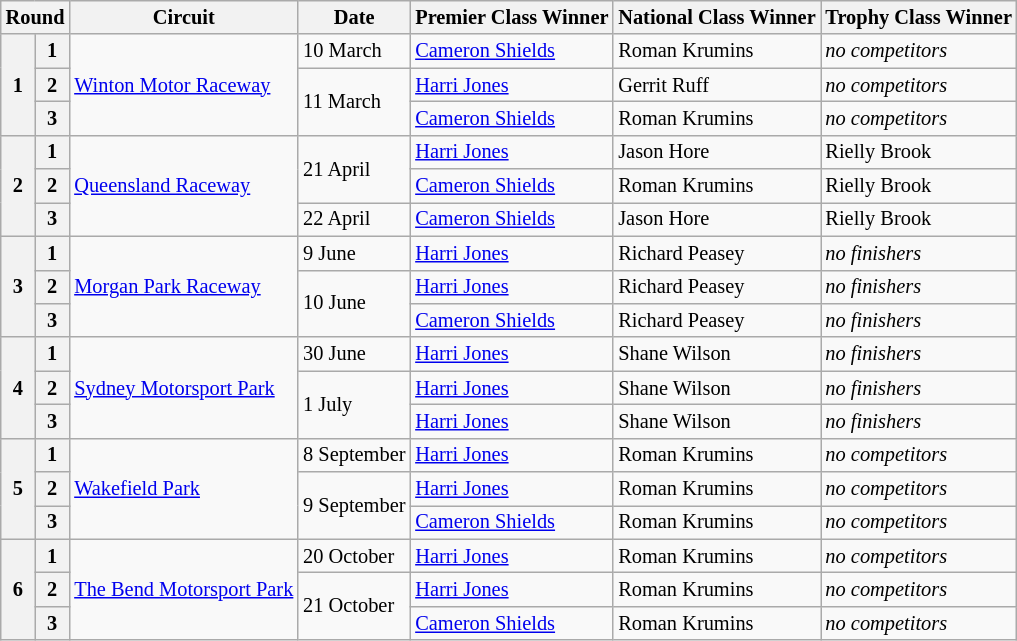<table class="wikitable" style="font-size: 85%;">
<tr>
<th colspan="2">Round</th>
<th>Circuit</th>
<th>Date</th>
<th>Premier Class Winner</th>
<th>National Class Winner</th>
<th>Trophy Class Winner</th>
</tr>
<tr>
<th rowspan="3">1</th>
<th>1</th>
<td rowspan=3><a href='#'>Winton Motor Raceway</a></td>
<td>10 March</td>
<td> <a href='#'>Cameron Shields</a></td>
<td> Roman Krumins</td>
<td><em>no competitors</em></td>
</tr>
<tr>
<th>2</th>
<td rowspan=2>11 March</td>
<td> <a href='#'>Harri Jones</a></td>
<td> Gerrit Ruff</td>
<td><em>no competitors</em></td>
</tr>
<tr>
<th>3</th>
<td> <a href='#'>Cameron Shields</a></td>
<td> Roman Krumins</td>
<td><em>no competitors</em></td>
</tr>
<tr>
<th rowspan=3>2</th>
<th>1</th>
<td rowspan=3><a href='#'>Queensland Raceway</a></td>
<td rowspan=2>21 April</td>
<td> <a href='#'>Harri Jones</a></td>
<td> Jason Hore</td>
<td> Rielly Brook</td>
</tr>
<tr>
<th>2</th>
<td> <a href='#'>Cameron Shields</a></td>
<td> Roman Krumins</td>
<td> Rielly Brook</td>
</tr>
<tr>
<th>3</th>
<td>22 April</td>
<td> <a href='#'>Cameron Shields</a></td>
<td> Jason Hore</td>
<td> Rielly Brook</td>
</tr>
<tr>
<th rowspan=3>3</th>
<th>1</th>
<td rowspan=3><a href='#'>Morgan Park Raceway</a></td>
<td>9 June</td>
<td> <a href='#'>Harri Jones</a></td>
<td> Richard Peasey</td>
<td><em>no finishers</em></td>
</tr>
<tr>
<th>2</th>
<td rowspan=2>10 June</td>
<td> <a href='#'>Harri Jones</a></td>
<td> Richard Peasey</td>
<td><em>no finishers</em></td>
</tr>
<tr>
<th>3</th>
<td> <a href='#'>Cameron Shields</a></td>
<td> Richard Peasey</td>
<td><em>no finishers</em></td>
</tr>
<tr>
<th rowspan=3>4</th>
<th>1</th>
<td rowspan=3><a href='#'>Sydney Motorsport Park</a></td>
<td>30 June</td>
<td> <a href='#'>Harri Jones</a></td>
<td> Shane Wilson</td>
<td><em>no finishers</em></td>
</tr>
<tr>
<th>2</th>
<td rowspan=2>1 July</td>
<td> <a href='#'>Harri Jones</a></td>
<td> Shane Wilson</td>
<td><em>no finishers</em></td>
</tr>
<tr>
<th>3</th>
<td> <a href='#'>Harri Jones</a></td>
<td> Shane Wilson</td>
<td><em>no finishers</em></td>
</tr>
<tr>
<th rowspan=3>5</th>
<th>1</th>
<td rowspan=3><a href='#'>Wakefield Park</a></td>
<td>8 September</td>
<td> <a href='#'>Harri Jones</a></td>
<td> Roman Krumins</td>
<td><em>no competitors</em></td>
</tr>
<tr>
<th>2</th>
<td rowspan=2>9 September</td>
<td> <a href='#'>Harri Jones</a></td>
<td> Roman Krumins</td>
<td><em>no competitors</em></td>
</tr>
<tr>
<th>3</th>
<td> <a href='#'>Cameron Shields</a></td>
<td> Roman Krumins</td>
<td><em>no competitors</em></td>
</tr>
<tr>
<th rowspan=3>6</th>
<th>1</th>
<td rowspan=3><a href='#'>The Bend Motorsport Park</a></td>
<td>20 October</td>
<td> <a href='#'>Harri Jones</a></td>
<td> Roman Krumins</td>
<td><em>no competitors</em></td>
</tr>
<tr>
<th>2</th>
<td rowspan=2>21 October</td>
<td> <a href='#'>Harri Jones</a></td>
<td> Roman Krumins</td>
<td><em>no competitors</em></td>
</tr>
<tr>
<th>3</th>
<td> <a href='#'>Cameron Shields</a></td>
<td> Roman Krumins</td>
<td><em>no competitors</em></td>
</tr>
</table>
